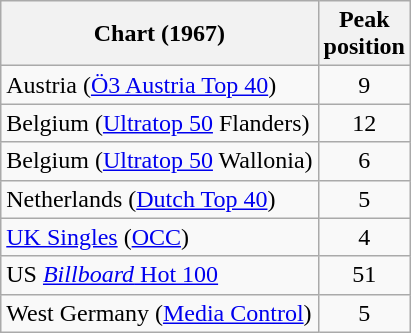<table class="wikitable sortable">
<tr>
<th align="left">Chart (1967)</th>
<th align="left">Peak<br>position</th>
</tr>
<tr>
<td>Austria (<a href='#'>Ö3 Austria Top 40</a>)</td>
<td align="center">9</td>
</tr>
<tr>
<td>Belgium (<a href='#'>Ultratop 50</a> Flanders)</td>
<td align="center">12</td>
</tr>
<tr>
<td>Belgium (<a href='#'>Ultratop 50</a> Wallonia)</td>
<td align="center">6</td>
</tr>
<tr>
<td>Netherlands (<a href='#'>Dutch Top 40</a>)</td>
<td align="center">5</td>
</tr>
<tr>
<td><a href='#'>UK Singles</a> (<a href='#'>OCC</a>)</td>
<td align="center">4</td>
</tr>
<tr>
<td>US <a href='#'><em>Billboard</em> Hot 100</a></td>
<td align="center">51</td>
</tr>
<tr>
<td>West Germany (<a href='#'>Media Control</a>)</td>
<td align="center">5</td>
</tr>
</table>
